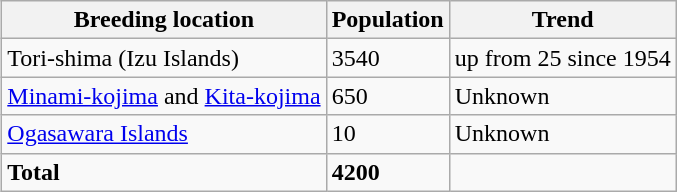<table class="wikitable" style="float: right;">
<tr>
<th>Breeding location</th>
<th>Population</th>
<th>Trend</th>
</tr>
<tr>
<td>Tori-shima (Izu Islands)</td>
<td>3540</td>
<td>up from 25 since 1954</td>
</tr>
<tr>
<td><a href='#'>Minami-kojima</a> and <a href='#'>Kita-kojima</a></td>
<td>650</td>
<td>Unknown</td>
</tr>
<tr>
<td><a href='#'>Ogasawara Islands</a></td>
<td>10</td>
<td>Unknown</td>
</tr>
<tr>
<td><strong>Total</strong></td>
<td><strong>4200</strong></td>
<td></td>
</tr>
</table>
